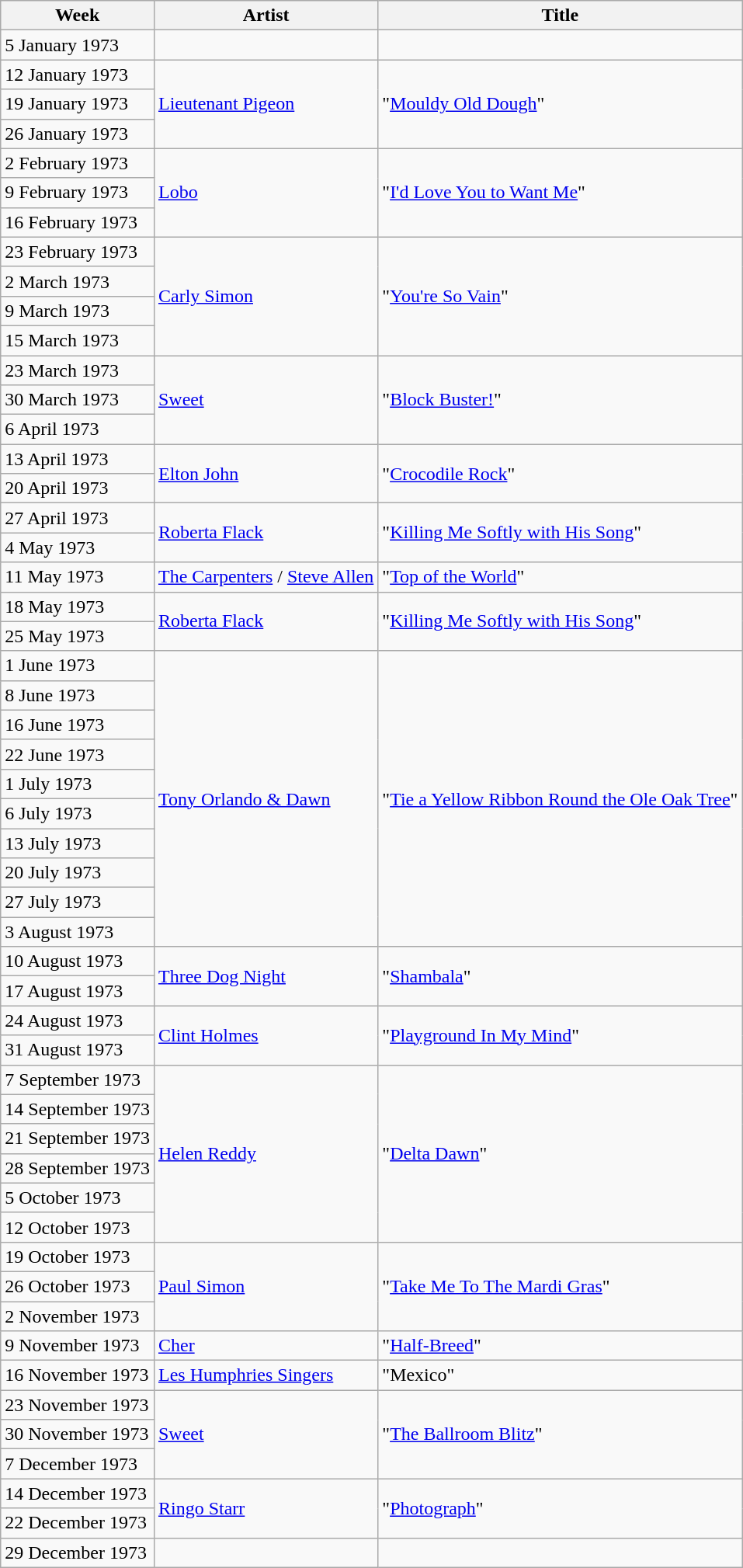<table class="wikitable">
<tr>
<th>Week</th>
<th>Artist</th>
<th>Title</th>
</tr>
<tr>
<td>5 January 1973</td>
<td></td>
<td></td>
</tr>
<tr>
<td>12 January 1973</td>
<td rowspan="3"><a href='#'>Lieutenant Pigeon</a></td>
<td rowspan="3">"<a href='#'>Mouldy Old Dough</a>"</td>
</tr>
<tr>
<td>19 January 1973</td>
</tr>
<tr>
<td>26 January 1973</td>
</tr>
<tr>
<td>2 February 1973</td>
<td rowspan="3"><a href='#'>Lobo</a></td>
<td rowspan="3">"<a href='#'>I'd Love You to Want Me</a>"</td>
</tr>
<tr>
<td>9 February 1973</td>
</tr>
<tr>
<td>16 February 1973</td>
</tr>
<tr>
<td>23 February 1973</td>
<td rowspan="4"><a href='#'>Carly Simon</a></td>
<td rowspan="4">"<a href='#'>You're So Vain</a>"</td>
</tr>
<tr>
<td>2 March 1973</td>
</tr>
<tr>
<td>9 March 1973</td>
</tr>
<tr>
<td>15 March 1973</td>
</tr>
<tr>
<td>23 March 1973</td>
<td rowspan="3"><a href='#'>Sweet</a></td>
<td rowspan="3">"<a href='#'>Block Buster!</a>"</td>
</tr>
<tr>
<td>30 March 1973</td>
</tr>
<tr>
<td>6 April 1973</td>
</tr>
<tr>
<td>13 April 1973</td>
<td rowspan="2"><a href='#'>Elton John</a></td>
<td rowspan="2">"<a href='#'>Crocodile Rock</a>"</td>
</tr>
<tr>
<td>20 April 1973</td>
</tr>
<tr>
<td>27 April 1973</td>
<td rowspan="2"><a href='#'>Roberta Flack</a></td>
<td rowspan="2">"<a href='#'>Killing Me Softly with His Song</a>"</td>
</tr>
<tr>
<td>4 May 1973</td>
</tr>
<tr>
<td>11 May 1973</td>
<td><a href='#'>The Carpenters</a> / <a href='#'>Steve Allen</a></td>
<td>"<a href='#'>Top of the World</a>"</td>
</tr>
<tr>
<td>18 May 1973</td>
<td rowspan="2"><a href='#'>Roberta Flack</a></td>
<td rowspan="2">"<a href='#'>Killing Me Softly with His Song</a>"</td>
</tr>
<tr>
<td>25 May 1973</td>
</tr>
<tr>
<td>1 June 1973</td>
<td rowspan="10"><a href='#'>Tony Orlando & Dawn</a></td>
<td rowspan="10">"<a href='#'>Tie a Yellow Ribbon Round the Ole Oak Tree</a>"</td>
</tr>
<tr>
<td>8 June 1973</td>
</tr>
<tr>
<td>16 June 1973</td>
</tr>
<tr>
<td>22 June 1973</td>
</tr>
<tr>
<td>1 July 1973</td>
</tr>
<tr>
<td>6 July 1973</td>
</tr>
<tr>
<td>13 July 1973</td>
</tr>
<tr>
<td>20 July 1973</td>
</tr>
<tr>
<td>27 July 1973</td>
</tr>
<tr>
<td>3 August 1973</td>
</tr>
<tr>
<td>10 August 1973</td>
<td rowspan="2"><a href='#'>Three Dog Night</a></td>
<td rowspan="2">"<a href='#'>Shambala</a>"</td>
</tr>
<tr>
<td>17 August 1973</td>
</tr>
<tr>
<td>24 August 1973</td>
<td rowspan="2"><a href='#'>Clint Holmes</a></td>
<td rowspan="2">"<a href='#'>Playground In My Mind</a>"</td>
</tr>
<tr>
<td>31 August 1973</td>
</tr>
<tr>
<td>7 September 1973</td>
<td rowspan="6"><a href='#'>Helen Reddy</a></td>
<td rowspan="6">"<a href='#'>Delta Dawn</a>"</td>
</tr>
<tr>
<td>14 September 1973</td>
</tr>
<tr>
<td>21 September 1973</td>
</tr>
<tr>
<td>28 September 1973</td>
</tr>
<tr>
<td>5 October 1973</td>
</tr>
<tr>
<td>12 October 1973</td>
</tr>
<tr>
<td>19 October 1973</td>
<td rowspan="3"><a href='#'>Paul Simon</a></td>
<td rowspan="3">"<a href='#'>Take Me To The Mardi Gras</a>"</td>
</tr>
<tr>
<td>26 October 1973</td>
</tr>
<tr>
<td>2 November 1973</td>
</tr>
<tr>
<td>9 November 1973</td>
<td><a href='#'>Cher</a></td>
<td>"<a href='#'>Half-Breed</a>"</td>
</tr>
<tr>
<td>16 November 1973</td>
<td><a href='#'>Les Humphries Singers</a></td>
<td>"Mexico"</td>
</tr>
<tr>
<td>23 November 1973</td>
<td rowspan="3"><a href='#'>Sweet</a></td>
<td rowspan="3">"<a href='#'>The Ballroom Blitz</a>"</td>
</tr>
<tr>
<td>30 November 1973</td>
</tr>
<tr>
<td>7 December 1973</td>
</tr>
<tr>
<td>14 December 1973</td>
<td rowspan="2"><a href='#'>Ringo Starr</a></td>
<td rowspan="2">"<a href='#'>Photograph</a>"</td>
</tr>
<tr>
<td>22 December 1973</td>
</tr>
<tr>
<td>29 December 1973</td>
<td></td>
<td></td>
</tr>
</table>
